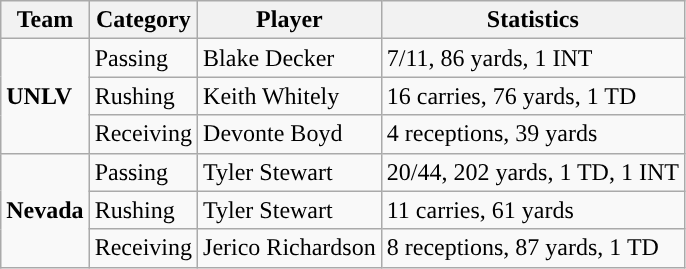<table class="wikitable" style="float: left;">
<tr>
<th>Team</th>
<th>Category</th>
<th>Player</th>
<th>Statistics</th>
</tr>
<tr>
<td rowspan=3><strong>UNLV</strong></td>
<td>Passing</td>
<td>Blake Decker</td>
<td>7/11, 86 yards, 1 INT</td>
</tr>
<tr>
<td>Rushing</td>
<td>Keith Whitely</td>
<td>16 carries, 76 yards, 1 TD</td>
</tr>
<tr>
<td>Receiving</td>
<td>Devonte Boyd</td>
<td>4 receptions, 39 yards</td>
</tr>
<tr>
<td rowspan=3><strong>Nevada</strong></td>
<td>Passing</td>
<td>Tyler Stewart</td>
<td>20/44, 202 yards, 1 TD, 1 INT</td>
</tr>
<tr>
<td>Rushing</td>
<td>Tyler Stewart</td>
<td>11 carries, 61 yards</td>
</tr>
<tr>
<td>Receiving</td>
<td>Jerico Richardson</td>
<td>8 receptions, 87 yards, 1 TD</td>
</tr>
</table>
